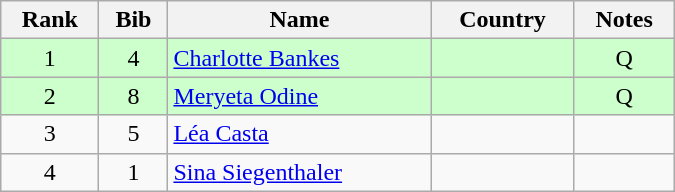<table class="wikitable" style="text-align:center; width:450px">
<tr>
<th>Rank</th>
<th>Bib</th>
<th>Name</th>
<th>Country</th>
<th>Notes</th>
</tr>
<tr bgcolor=ccffcc>
<td>1</td>
<td>4</td>
<td align=left><a href='#'>Charlotte Bankes</a></td>
<td align=left></td>
<td>Q</td>
</tr>
<tr bgcolor=ccffcc>
<td>2</td>
<td>8</td>
<td align=left><a href='#'>Meryeta Odine</a></td>
<td align=left></td>
<td>Q</td>
</tr>
<tr>
<td>3</td>
<td>5</td>
<td align=left><a href='#'>Léa Casta</a></td>
<td align=left></td>
<td></td>
</tr>
<tr>
<td>4</td>
<td>1</td>
<td align=left><a href='#'>Sina Siegenthaler</a></td>
<td align=left></td>
<td></td>
</tr>
</table>
